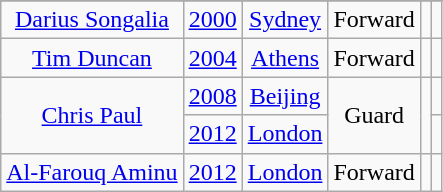<table class="wikitable" style="text-align:center">
<tr>
</tr>
<tr>
<td><a href='#'>Darius Songalia</a></td>
<td><a href='#'>2000</a></td>
<td><a href='#'>Sydney</a></td>
<td>Forward</td>
<td></td>
<td style="text-align:center;"></td>
</tr>
<tr>
<td><a href='#'>Tim Duncan</a></td>
<td><a href='#'>2004</a></td>
<td><a href='#'>Athens</a></td>
<td>Forward</td>
<td></td>
<td style="text-align:center;"></td>
</tr>
<tr>
<td rowspan=2><a href='#'>Chris Paul</a></td>
<td><a href='#'>2008</a></td>
<td><a href='#'>Beijing</a></td>
<td rowspan=2>Guard</td>
<td rowspan=2></td>
<td style="text-align:center;"></td>
</tr>
<tr>
<td><a href='#'>2012</a></td>
<td><a href='#'>London</a></td>
<td style="text-align:center;"></td>
</tr>
<tr>
<td><a href='#'>Al-Farouq Aminu</a></td>
<td><a href='#'>2012</a></td>
<td><a href='#'>London</a></td>
<td>Forward</td>
<td></td>
<td></td>
</tr>
</table>
